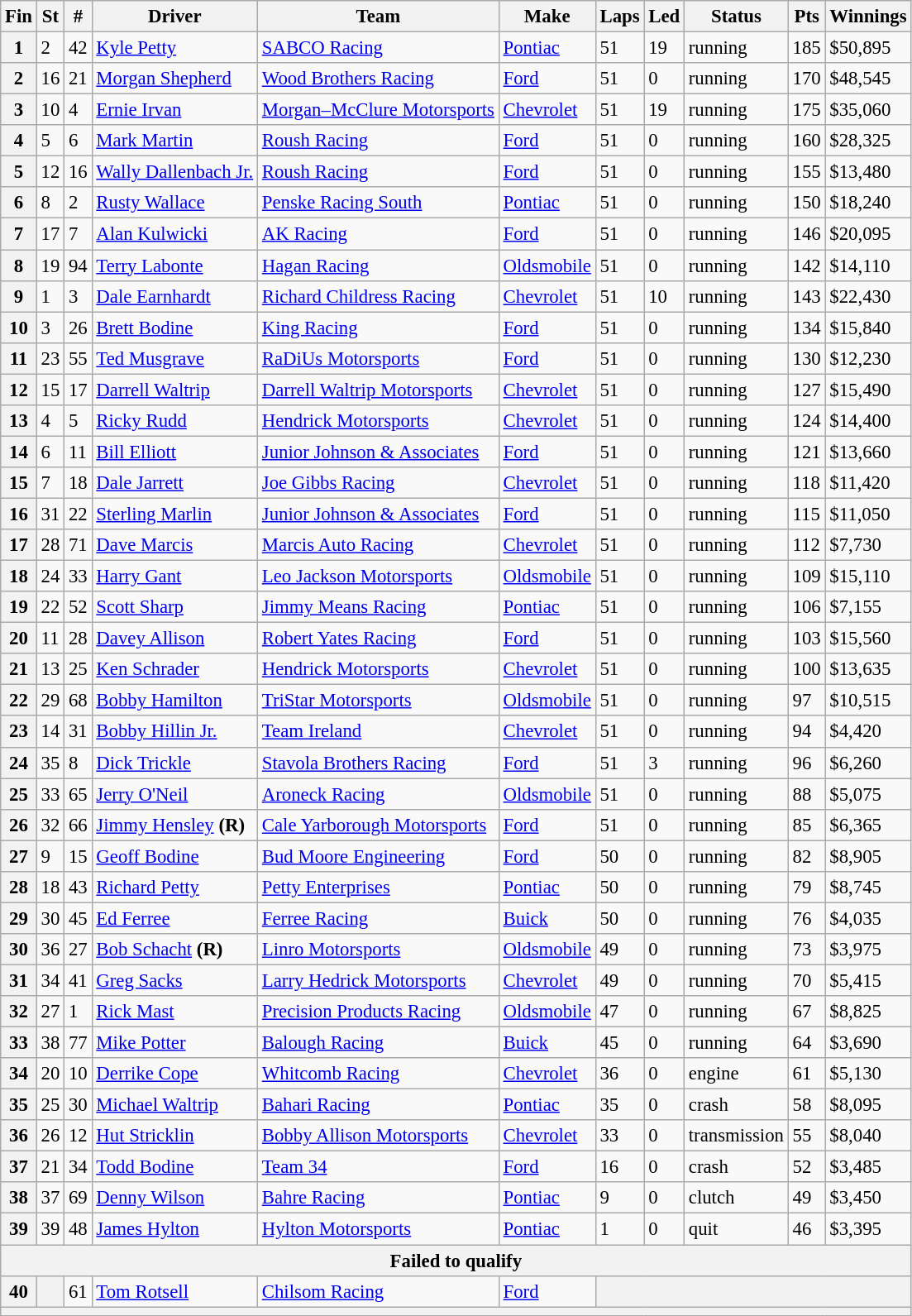<table class="wikitable" style="font-size:95%">
<tr>
<th>Fin</th>
<th>St</th>
<th>#</th>
<th>Driver</th>
<th>Team</th>
<th>Make</th>
<th>Laps</th>
<th>Led</th>
<th>Status</th>
<th>Pts</th>
<th>Winnings</th>
</tr>
<tr>
<th>1</th>
<td>2</td>
<td>42</td>
<td><a href='#'>Kyle Petty</a></td>
<td><a href='#'>SABCO Racing</a></td>
<td><a href='#'>Pontiac</a></td>
<td>51</td>
<td>19</td>
<td>running</td>
<td>185</td>
<td>$50,895</td>
</tr>
<tr>
<th>2</th>
<td>16</td>
<td>21</td>
<td><a href='#'>Morgan Shepherd</a></td>
<td><a href='#'>Wood Brothers Racing</a></td>
<td><a href='#'>Ford</a></td>
<td>51</td>
<td>0</td>
<td>running</td>
<td>170</td>
<td>$48,545</td>
</tr>
<tr>
<th>3</th>
<td>10</td>
<td>4</td>
<td><a href='#'>Ernie Irvan</a></td>
<td><a href='#'>Morgan–McClure Motorsports</a></td>
<td><a href='#'>Chevrolet</a></td>
<td>51</td>
<td>19</td>
<td>running</td>
<td>175</td>
<td>$35,060</td>
</tr>
<tr>
<th>4</th>
<td>5</td>
<td>6</td>
<td><a href='#'>Mark Martin</a></td>
<td><a href='#'>Roush Racing</a></td>
<td><a href='#'>Ford</a></td>
<td>51</td>
<td>0</td>
<td>running</td>
<td>160</td>
<td>$28,325</td>
</tr>
<tr>
<th>5</th>
<td>12</td>
<td>16</td>
<td><a href='#'>Wally Dallenbach Jr.</a></td>
<td><a href='#'>Roush Racing</a></td>
<td><a href='#'>Ford</a></td>
<td>51</td>
<td>0</td>
<td>running</td>
<td>155</td>
<td>$13,480</td>
</tr>
<tr>
<th>6</th>
<td>8</td>
<td>2</td>
<td><a href='#'>Rusty Wallace</a></td>
<td><a href='#'>Penske Racing South</a></td>
<td><a href='#'>Pontiac</a></td>
<td>51</td>
<td>0</td>
<td>running</td>
<td>150</td>
<td>$18,240</td>
</tr>
<tr>
<th>7</th>
<td>17</td>
<td>7</td>
<td><a href='#'>Alan Kulwicki</a></td>
<td><a href='#'>AK Racing</a></td>
<td><a href='#'>Ford</a></td>
<td>51</td>
<td>0</td>
<td>running</td>
<td>146</td>
<td>$20,095</td>
</tr>
<tr>
<th>8</th>
<td>19</td>
<td>94</td>
<td><a href='#'>Terry Labonte</a></td>
<td><a href='#'>Hagan Racing</a></td>
<td><a href='#'>Oldsmobile</a></td>
<td>51</td>
<td>0</td>
<td>running</td>
<td>142</td>
<td>$14,110</td>
</tr>
<tr>
<th>9</th>
<td>1</td>
<td>3</td>
<td><a href='#'>Dale Earnhardt</a></td>
<td><a href='#'>Richard Childress Racing</a></td>
<td><a href='#'>Chevrolet</a></td>
<td>51</td>
<td>10</td>
<td>running</td>
<td>143</td>
<td>$22,430</td>
</tr>
<tr>
<th>10</th>
<td>3</td>
<td>26</td>
<td><a href='#'>Brett Bodine</a></td>
<td><a href='#'>King Racing</a></td>
<td><a href='#'>Ford</a></td>
<td>51</td>
<td>0</td>
<td>running</td>
<td>134</td>
<td>$15,840</td>
</tr>
<tr>
<th>11</th>
<td>23</td>
<td>55</td>
<td><a href='#'>Ted Musgrave</a></td>
<td><a href='#'>RaDiUs Motorsports</a></td>
<td><a href='#'>Ford</a></td>
<td>51</td>
<td>0</td>
<td>running</td>
<td>130</td>
<td>$12,230</td>
</tr>
<tr>
<th>12</th>
<td>15</td>
<td>17</td>
<td><a href='#'>Darrell Waltrip</a></td>
<td><a href='#'>Darrell Waltrip Motorsports</a></td>
<td><a href='#'>Chevrolet</a></td>
<td>51</td>
<td>0</td>
<td>running</td>
<td>127</td>
<td>$15,490</td>
</tr>
<tr>
<th>13</th>
<td>4</td>
<td>5</td>
<td><a href='#'>Ricky Rudd</a></td>
<td><a href='#'>Hendrick Motorsports</a></td>
<td><a href='#'>Chevrolet</a></td>
<td>51</td>
<td>0</td>
<td>running</td>
<td>124</td>
<td>$14,400</td>
</tr>
<tr>
<th>14</th>
<td>6</td>
<td>11</td>
<td><a href='#'>Bill Elliott</a></td>
<td><a href='#'>Junior Johnson & Associates</a></td>
<td><a href='#'>Ford</a></td>
<td>51</td>
<td>0</td>
<td>running</td>
<td>121</td>
<td>$13,660</td>
</tr>
<tr>
<th>15</th>
<td>7</td>
<td>18</td>
<td><a href='#'>Dale Jarrett</a></td>
<td><a href='#'>Joe Gibbs Racing</a></td>
<td><a href='#'>Chevrolet</a></td>
<td>51</td>
<td>0</td>
<td>running</td>
<td>118</td>
<td>$11,420</td>
</tr>
<tr>
<th>16</th>
<td>31</td>
<td>22</td>
<td><a href='#'>Sterling Marlin</a></td>
<td><a href='#'>Junior Johnson & Associates</a></td>
<td><a href='#'>Ford</a></td>
<td>51</td>
<td>0</td>
<td>running</td>
<td>115</td>
<td>$11,050</td>
</tr>
<tr>
<th>17</th>
<td>28</td>
<td>71</td>
<td><a href='#'>Dave Marcis</a></td>
<td><a href='#'>Marcis Auto Racing</a></td>
<td><a href='#'>Chevrolet</a></td>
<td>51</td>
<td>0</td>
<td>running</td>
<td>112</td>
<td>$7,730</td>
</tr>
<tr>
<th>18</th>
<td>24</td>
<td>33</td>
<td><a href='#'>Harry Gant</a></td>
<td><a href='#'>Leo Jackson Motorsports</a></td>
<td><a href='#'>Oldsmobile</a></td>
<td>51</td>
<td>0</td>
<td>running</td>
<td>109</td>
<td>$15,110</td>
</tr>
<tr>
<th>19</th>
<td>22</td>
<td>52</td>
<td><a href='#'>Scott Sharp</a></td>
<td><a href='#'>Jimmy Means Racing</a></td>
<td><a href='#'>Pontiac</a></td>
<td>51</td>
<td>0</td>
<td>running</td>
<td>106</td>
<td>$7,155</td>
</tr>
<tr>
<th>20</th>
<td>11</td>
<td>28</td>
<td><a href='#'>Davey Allison</a></td>
<td><a href='#'>Robert Yates Racing</a></td>
<td><a href='#'>Ford</a></td>
<td>51</td>
<td>0</td>
<td>running</td>
<td>103</td>
<td>$15,560</td>
</tr>
<tr>
<th>21</th>
<td>13</td>
<td>25</td>
<td><a href='#'>Ken Schrader</a></td>
<td><a href='#'>Hendrick Motorsports</a></td>
<td><a href='#'>Chevrolet</a></td>
<td>51</td>
<td>0</td>
<td>running</td>
<td>100</td>
<td>$13,635</td>
</tr>
<tr>
<th>22</th>
<td>29</td>
<td>68</td>
<td><a href='#'>Bobby Hamilton</a></td>
<td><a href='#'>TriStar Motorsports</a></td>
<td><a href='#'>Oldsmobile</a></td>
<td>51</td>
<td>0</td>
<td>running</td>
<td>97</td>
<td>$10,515</td>
</tr>
<tr>
<th>23</th>
<td>14</td>
<td>31</td>
<td><a href='#'>Bobby Hillin Jr.</a></td>
<td><a href='#'>Team Ireland</a></td>
<td><a href='#'>Chevrolet</a></td>
<td>51</td>
<td>0</td>
<td>running</td>
<td>94</td>
<td>$4,420</td>
</tr>
<tr>
<th>24</th>
<td>35</td>
<td>8</td>
<td><a href='#'>Dick Trickle</a></td>
<td><a href='#'>Stavola Brothers Racing</a></td>
<td><a href='#'>Ford</a></td>
<td>51</td>
<td>3</td>
<td>running</td>
<td>96</td>
<td>$6,260</td>
</tr>
<tr>
<th>25</th>
<td>33</td>
<td>65</td>
<td><a href='#'>Jerry O'Neil</a></td>
<td><a href='#'>Aroneck Racing</a></td>
<td><a href='#'>Oldsmobile</a></td>
<td>51</td>
<td>0</td>
<td>running</td>
<td>88</td>
<td>$5,075</td>
</tr>
<tr>
<th>26</th>
<td>32</td>
<td>66</td>
<td><a href='#'>Jimmy Hensley</a> <strong>(R)</strong></td>
<td><a href='#'>Cale Yarborough Motorsports</a></td>
<td><a href='#'>Ford</a></td>
<td>51</td>
<td>0</td>
<td>running</td>
<td>85</td>
<td>$6,365</td>
</tr>
<tr>
<th>27</th>
<td>9</td>
<td>15</td>
<td><a href='#'>Geoff Bodine</a></td>
<td><a href='#'>Bud Moore Engineering</a></td>
<td><a href='#'>Ford</a></td>
<td>50</td>
<td>0</td>
<td>running</td>
<td>82</td>
<td>$8,905</td>
</tr>
<tr>
<th>28</th>
<td>18</td>
<td>43</td>
<td><a href='#'>Richard Petty</a></td>
<td><a href='#'>Petty Enterprises</a></td>
<td><a href='#'>Pontiac</a></td>
<td>50</td>
<td>0</td>
<td>running</td>
<td>79</td>
<td>$8,745</td>
</tr>
<tr>
<th>29</th>
<td>30</td>
<td>45</td>
<td><a href='#'>Ed Ferree</a></td>
<td><a href='#'>Ferree Racing</a></td>
<td><a href='#'>Buick</a></td>
<td>50</td>
<td>0</td>
<td>running</td>
<td>76</td>
<td>$4,035</td>
</tr>
<tr>
<th>30</th>
<td>36</td>
<td>27</td>
<td><a href='#'>Bob Schacht</a> <strong>(R)</strong></td>
<td><a href='#'>Linro Motorsports</a></td>
<td><a href='#'>Oldsmobile</a></td>
<td>49</td>
<td>0</td>
<td>running</td>
<td>73</td>
<td>$3,975</td>
</tr>
<tr>
<th>31</th>
<td>34</td>
<td>41</td>
<td><a href='#'>Greg Sacks</a></td>
<td><a href='#'>Larry Hedrick Motorsports</a></td>
<td><a href='#'>Chevrolet</a></td>
<td>49</td>
<td>0</td>
<td>running</td>
<td>70</td>
<td>$5,415</td>
</tr>
<tr>
<th>32</th>
<td>27</td>
<td>1</td>
<td><a href='#'>Rick Mast</a></td>
<td><a href='#'>Precision Products Racing</a></td>
<td><a href='#'>Oldsmobile</a></td>
<td>47</td>
<td>0</td>
<td>running</td>
<td>67</td>
<td>$8,825</td>
</tr>
<tr>
<th>33</th>
<td>38</td>
<td>77</td>
<td><a href='#'>Mike Potter</a></td>
<td><a href='#'>Balough Racing</a></td>
<td><a href='#'>Buick</a></td>
<td>45</td>
<td>0</td>
<td>running</td>
<td>64</td>
<td>$3,690</td>
</tr>
<tr>
<th>34</th>
<td>20</td>
<td>10</td>
<td><a href='#'>Derrike Cope</a></td>
<td><a href='#'>Whitcomb Racing</a></td>
<td><a href='#'>Chevrolet</a></td>
<td>36</td>
<td>0</td>
<td>engine</td>
<td>61</td>
<td>$5,130</td>
</tr>
<tr>
<th>35</th>
<td>25</td>
<td>30</td>
<td><a href='#'>Michael Waltrip</a></td>
<td><a href='#'>Bahari Racing</a></td>
<td><a href='#'>Pontiac</a></td>
<td>35</td>
<td>0</td>
<td>crash</td>
<td>58</td>
<td>$8,095</td>
</tr>
<tr>
<th>36</th>
<td>26</td>
<td>12</td>
<td><a href='#'>Hut Stricklin</a></td>
<td><a href='#'>Bobby Allison Motorsports</a></td>
<td><a href='#'>Chevrolet</a></td>
<td>33</td>
<td>0</td>
<td>transmission</td>
<td>55</td>
<td>$8,040</td>
</tr>
<tr>
<th>37</th>
<td>21</td>
<td>34</td>
<td><a href='#'>Todd Bodine</a></td>
<td><a href='#'>Team 34</a></td>
<td><a href='#'>Ford</a></td>
<td>16</td>
<td>0</td>
<td>crash</td>
<td>52</td>
<td>$3,485</td>
</tr>
<tr>
<th>38</th>
<td>37</td>
<td>69</td>
<td><a href='#'>Denny Wilson</a></td>
<td><a href='#'>Bahre Racing</a></td>
<td><a href='#'>Pontiac</a></td>
<td>9</td>
<td>0</td>
<td>clutch</td>
<td>49</td>
<td>$3,450</td>
</tr>
<tr>
<th>39</th>
<td>39</td>
<td>48</td>
<td><a href='#'>James Hylton</a></td>
<td><a href='#'>Hylton Motorsports</a></td>
<td><a href='#'>Pontiac</a></td>
<td>1</td>
<td>0</td>
<td>quit</td>
<td>46</td>
<td>$3,395</td>
</tr>
<tr>
<th colspan="11">Failed to qualify</th>
</tr>
<tr>
<th>40</th>
<th></th>
<td>61</td>
<td><a href='#'>Tom Rotsell</a></td>
<td><a href='#'>Chilsom Racing</a></td>
<td><a href='#'>Ford</a></td>
<th colspan="5"></th>
</tr>
<tr>
<th colspan="11"></th>
</tr>
</table>
